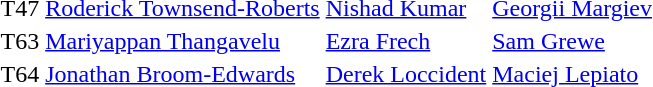<table>
<tr>
<td>T47</td>
<td><a href='#'>Roderick Townsend-Roberts</a><br></td>
<td><a href='#'>Nishad Kumar</a><br></td>
<td><a href='#'>Georgii Margiev</a><br></td>
</tr>
<tr>
<td>T63</td>
<td><a href='#'>Mariyappan Thangavelu</a><br></td>
<td><a href='#'>Ezra Frech</a><br></td>
<td><a href='#'>Sam Grewe</a><br></td>
</tr>
<tr>
<td>T64</td>
<td><a href='#'>Jonathan Broom-Edwards</a><br></td>
<td><a href='#'>Derek Loccident</a><br></td>
<td><a href='#'>Maciej Lepiato</a><br></td>
</tr>
</table>
